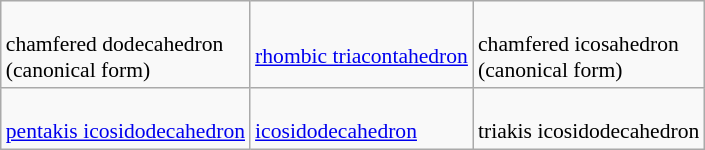<table class="wikitable center" style="font-size:90%;">
<tr>
<td><br>chamfered dodecahedron<br>(canonical form)</td>
<td><br><a href='#'>rhombic triacontahedron</a></td>
<td><br>chamfered icosahedron<br>(canonical form)</td>
</tr>
<tr>
<td><br><a href='#'>pentakis icosidodecahedron</a></td>
<td><br><a href='#'>icosidodecahedron</a></td>
<td><br>triakis icosidodecahedron</td>
</tr>
</table>
